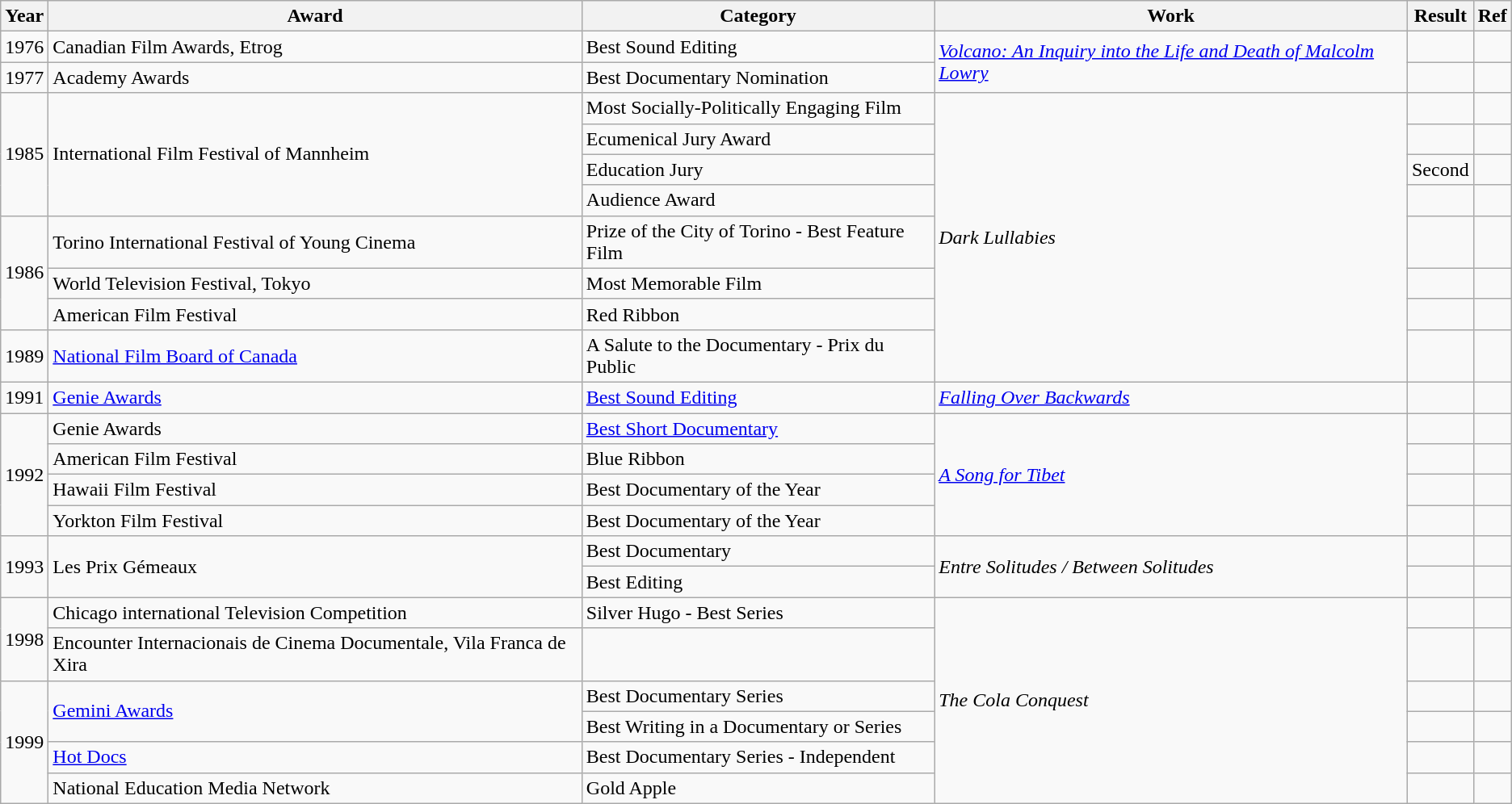<table class="wikitable">
<tr>
<th>Year</th>
<th>Award</th>
<th>Category</th>
<th>Work</th>
<th>Result</th>
<th>Ref</th>
</tr>
<tr>
<td>1976</td>
<td>Canadian Film Awards, Etrog</td>
<td>Best Sound Editing</td>
<td rowspan="2"><em><a href='#'>Volcano: An Inquiry into the Life and Death of Malcolm Lowry</a></em></td>
<td></td>
<td></td>
</tr>
<tr>
<td>1977</td>
<td>Academy Awards</td>
<td>Best Documentary Nomination</td>
<td></td>
<td></td>
</tr>
<tr>
<td rowspan="4">1985</td>
<td rowspan="4">International Film Festival of Mannheim</td>
<td>Most Socially-Politically Engaging Film</td>
<td rowspan="8"><em>Dark Lullabies</em></td>
<td></td>
<td></td>
</tr>
<tr>
<td>Ecumenical Jury Award</td>
<td></td>
<td></td>
</tr>
<tr>
<td>Education Jury</td>
<td>Second</td>
<td></td>
</tr>
<tr>
<td>Audience Award</td>
<td></td>
<td></td>
</tr>
<tr>
<td rowspan="3">1986</td>
<td>Torino International Festival of Young Cinema</td>
<td>Prize of the City of Torino - Best Feature Film</td>
<td></td>
<td></td>
</tr>
<tr>
<td>World Television Festival, Tokyo</td>
<td>Most Memorable Film</td>
<td></td>
<td></td>
</tr>
<tr>
<td>American Film Festival</td>
<td>Red Ribbon</td>
<td></td>
<td></td>
</tr>
<tr>
<td>1989</td>
<td><a href='#'>National Film Board of Canada</a></td>
<td>A Salute to the Documentary - Prix du Public</td>
<td></td>
<td></td>
</tr>
<tr>
<td>1991</td>
<td><a href='#'>Genie Awards</a></td>
<td><a href='#'>Best Sound Editing</a></td>
<td><em><a href='#'>Falling Over Backwards</a></em></td>
<td></td>
<td></td>
</tr>
<tr>
<td rowspan="4">1992</td>
<td>Genie Awards</td>
<td><a href='#'>Best Short Documentary</a></td>
<td rowspan="4"><em><a href='#'>A Song for Tibet</a></em></td>
<td></td>
<td></td>
</tr>
<tr>
<td>American Film Festival</td>
<td>Blue Ribbon</td>
<td></td>
<td></td>
</tr>
<tr>
<td>Hawaii Film Festival</td>
<td>Best Documentary of the Year</td>
<td></td>
<td></td>
</tr>
<tr>
<td>Yorkton Film Festival</td>
<td>Best Documentary of the Year</td>
<td></td>
<td></td>
</tr>
<tr>
<td rowspan="2">1993</td>
<td rowspan="2">Les Prix Gémeaux</td>
<td>Best Documentary</td>
<td rowspan="2"><em>Entre Solitudes / Between Solitudes</em></td>
<td></td>
<td></td>
</tr>
<tr>
<td>Best Editing</td>
<td></td>
<td></td>
</tr>
<tr>
<td rowspan="2">1998</td>
<td>Chicago international Television Competition</td>
<td>Silver Hugo - Best Series</td>
<td rowspan="6"><em>The Cola Conquest</em></td>
<td></td>
<td></td>
</tr>
<tr>
<td>Encounter Internacionais de Cinema Documentale, Vila Franca de Xira</td>
<td></td>
<td></td>
<td></td>
</tr>
<tr>
<td rowspan="4">1999</td>
<td rowspan="2"><a href='#'>Gemini Awards</a></td>
<td>Best Documentary Series</td>
<td></td>
<td></td>
</tr>
<tr>
<td>Best Writing in a Documentary or Series</td>
<td></td>
<td></td>
</tr>
<tr>
<td><a href='#'>Hot Docs</a></td>
<td>Best Documentary Series - Independent</td>
<td></td>
<td></td>
</tr>
<tr>
<td>National Education Media Network</td>
<td>Gold Apple</td>
<td></td>
<td></td>
</tr>
</table>
